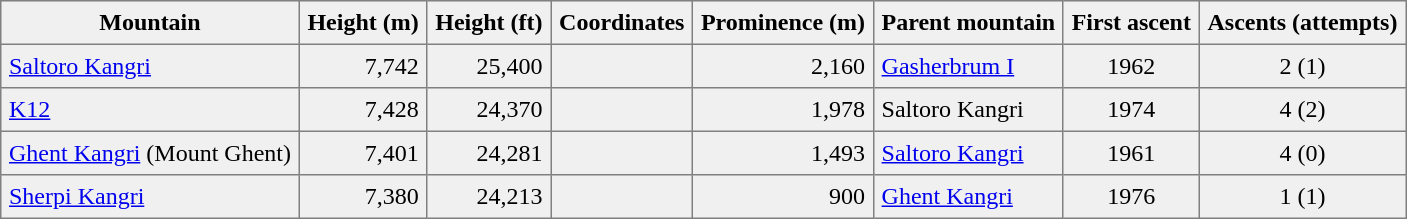<table border=1 cellspacing=0 cellpadding=5 style="border-collapse: collapse; background:#f0f0f0;">
<tr>
<th>Mountain</th>
<th>Height (m)</th>
<th>Height (ft)</th>
<th>Coordinates</th>
<th>Prominence (m)</th>
<th>Parent mountain</th>
<th>First ascent</th>
<th>Ascents (attempts)</th>
</tr>
<tr>
<td><a href='#'>Saltoro Kangri</a></td>
<td align=right>7,742</td>
<td align=right>25,400</td>
<td></td>
<td align=right>2,160</td>
<td><a href='#'>Gasherbrum I</a></td>
<td align=middle>1962</td>
<td align=middle>2 (1)</td>
</tr>
<tr>
<td><a href='#'>K12</a></td>
<td align=right>7,428</td>
<td align=right>24,370</td>
<td></td>
<td align=right>1,978</td>
<td>Saltoro Kangri</td>
<td align=middle>1974</td>
<td align=middle>4 (2)</td>
</tr>
<tr>
<td><a href='#'>Ghent Kangri</a> (Mount Ghent)</td>
<td align=right>7,401</td>
<td align=right>24,281</td>
<td></td>
<td align=right>1,493</td>
<td><a href='#'>Saltoro Kangri</a></td>
<td align=middle>1961</td>
<td align=middle>4 (0)</td>
</tr>
<tr>
<td><a href='#'>Sherpi Kangri</a></td>
<td align=right>7,380</td>
<td align=right>24,213</td>
<td></td>
<td align=right>900</td>
<td><a href='#'>Ghent Kangri</a></td>
<td align=middle>1976</td>
<td align=middle>1 (1)</td>
</tr>
</table>
